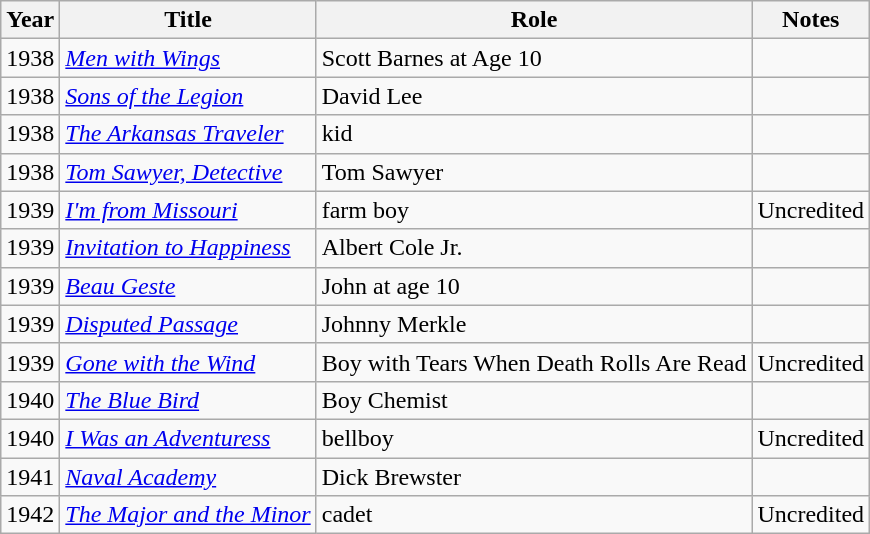<table class="wikitable">
<tr>
<th>Year</th>
<th>Title</th>
<th>Role</th>
<th>Notes</th>
</tr>
<tr>
<td>1938</td>
<td><em><a href='#'>Men with Wings</a></em></td>
<td>Scott Barnes at Age 10</td>
<td></td>
</tr>
<tr>
<td>1938</td>
<td><em><a href='#'>Sons of the Legion</a></em></td>
<td>David Lee</td>
<td></td>
</tr>
<tr>
<td>1938</td>
<td><em><a href='#'>The Arkansas Traveler</a></em></td>
<td>kid</td>
<td></td>
</tr>
<tr>
<td>1938</td>
<td><em><a href='#'>Tom Sawyer, Detective</a></em></td>
<td>Tom Sawyer</td>
<td></td>
</tr>
<tr>
<td>1939</td>
<td><em><a href='#'>I'm from Missouri</a></em></td>
<td>farm boy</td>
<td>Uncredited</td>
</tr>
<tr>
<td>1939</td>
<td><em><a href='#'>Invitation to Happiness</a></em></td>
<td>Albert Cole Jr.</td>
<td></td>
</tr>
<tr>
<td>1939</td>
<td><em><a href='#'>Beau Geste</a></em></td>
<td>John at age 10</td>
<td></td>
</tr>
<tr>
<td>1939</td>
<td><em><a href='#'>Disputed Passage</a></em></td>
<td>Johnny Merkle</td>
<td></td>
</tr>
<tr>
<td>1939</td>
<td><em><a href='#'>Gone with the Wind</a></em></td>
<td>Boy with Tears When Death Rolls Are Read</td>
<td>Uncredited</td>
</tr>
<tr>
<td>1940</td>
<td><em><a href='#'>The Blue Bird</a></em></td>
<td>Boy Chemist</td>
<td></td>
</tr>
<tr>
<td>1940</td>
<td><em><a href='#'>I Was an Adventuress</a></em></td>
<td>bellboy</td>
<td>Uncredited</td>
</tr>
<tr>
<td>1941</td>
<td><em><a href='#'>Naval Academy</a></em></td>
<td>Dick Brewster</td>
<td></td>
</tr>
<tr>
<td>1942</td>
<td><em><a href='#'>The Major and the Minor</a></em></td>
<td>cadet</td>
<td>Uncredited</td>
</tr>
</table>
